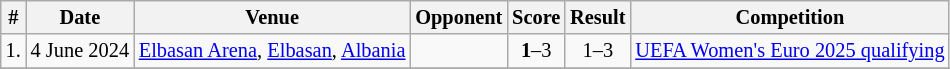<table class="wikitable" style="font-size:85%;">
<tr>
<th>#</th>
<th>Date</th>
<th>Venue</th>
<th>Opponent</th>
<th>Score</th>
<th>Result</th>
<th>Competition</th>
</tr>
<tr>
<td>1.</td>
<td>4 June 2024</td>
<td><a href='#'>Elbasan Arena</a>, <a href='#'>Elbasan</a>, <a href='#'>Albania</a></td>
<td></td>
<td align=center><strong>1</strong>–3</td>
<td align=center>1–3</td>
<td><a href='#'>UEFA Women's Euro 2025 qualifying</a></td>
</tr>
<tr>
</tr>
</table>
